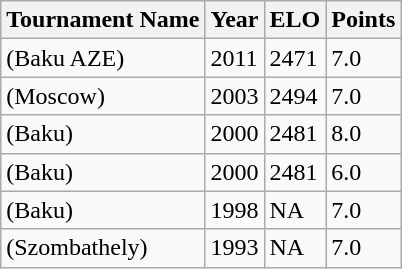<table class="wikitable">
<tr>
<th>Tournament Name</th>
<th>Year</th>
<th>ELO</th>
<th>Points</th>
</tr>
<tr>
<td>(Baku AZE)</td>
<td>2011</td>
<td>2471</td>
<td>7.0</td>
</tr>
<tr>
<td>(Moscow)</td>
<td>2003</td>
<td>2494</td>
<td>7.0</td>
</tr>
<tr>
<td>(Baku)</td>
<td>2000</td>
<td>2481</td>
<td>8.0</td>
</tr>
<tr>
<td>(Baku)</td>
<td>2000</td>
<td>2481</td>
<td>6.0</td>
</tr>
<tr>
<td>(Baku)</td>
<td>1998</td>
<td>NA</td>
<td>7.0</td>
</tr>
<tr>
<td>(Szombathely)</td>
<td>1993</td>
<td>NA</td>
<td>7.0</td>
</tr>
</table>
